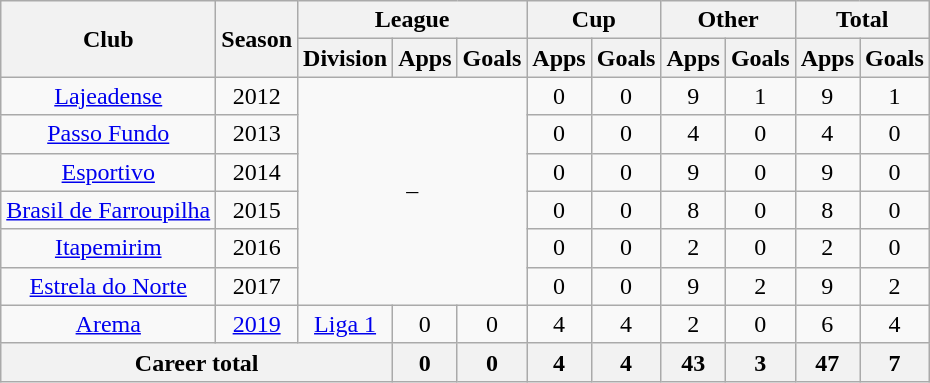<table class="wikitable" style="text-align: center">
<tr>
<th rowspan="2">Club</th>
<th rowspan="2">Season</th>
<th colspan="3">League</th>
<th colspan="2">Cup</th>
<th colspan="2">Other</th>
<th colspan="2">Total</th>
</tr>
<tr>
<th>Division</th>
<th>Apps</th>
<th>Goals</th>
<th>Apps</th>
<th>Goals</th>
<th>Apps</th>
<th>Goals</th>
<th>Apps</th>
<th>Goals</th>
</tr>
<tr>
<td><a href='#'>Lajeadense</a></td>
<td>2012</td>
<td colspan="3" rowspan="6">–</td>
<td>0</td>
<td>0</td>
<td>9</td>
<td>1</td>
<td>9</td>
<td>1</td>
</tr>
<tr>
<td><a href='#'>Passo Fundo</a></td>
<td>2013</td>
<td>0</td>
<td>0</td>
<td>4</td>
<td>0</td>
<td>4</td>
<td>0</td>
</tr>
<tr>
<td><a href='#'>Esportivo</a></td>
<td>2014</td>
<td>0</td>
<td>0</td>
<td>9</td>
<td>0</td>
<td>9</td>
<td>0</td>
</tr>
<tr>
<td><a href='#'>Brasil de Farroupilha</a></td>
<td>2015</td>
<td>0</td>
<td>0</td>
<td>8</td>
<td>0</td>
<td>8</td>
<td>0</td>
</tr>
<tr>
<td><a href='#'>Itapemirim</a></td>
<td>2016</td>
<td>0</td>
<td>0</td>
<td>2</td>
<td>0</td>
<td>2</td>
<td>0</td>
</tr>
<tr>
<td><a href='#'>Estrela do Norte</a></td>
<td>2017</td>
<td>0</td>
<td>0</td>
<td>9</td>
<td>2</td>
<td>9</td>
<td>2</td>
</tr>
<tr>
<td><a href='#'>Arema</a></td>
<td><a href='#'>2019</a></td>
<td><a href='#'>Liga 1</a></td>
<td>0</td>
<td>0</td>
<td>4</td>
<td>4</td>
<td>2</td>
<td>0</td>
<td>6</td>
<td>4</td>
</tr>
<tr>
<th colspan="3"><strong>Career total</strong></th>
<th>0</th>
<th>0</th>
<th>4</th>
<th>4</th>
<th>43</th>
<th>3</th>
<th>47</th>
<th>7</th>
</tr>
</table>
